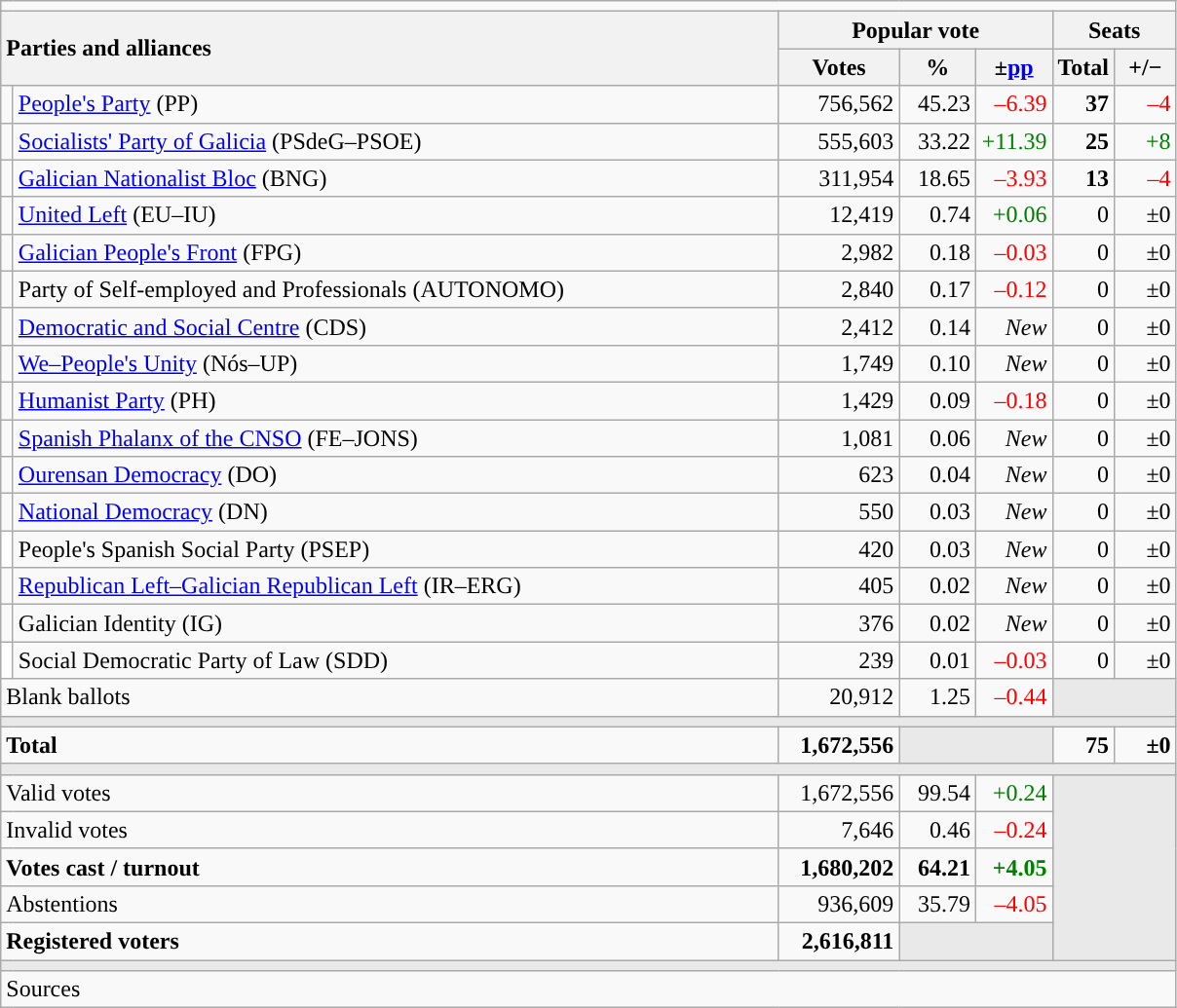<table class="wikitable" style="text-align:right;">
<tr>
<td colspan="7"></td>
</tr>
<tr>
<th style="text-align:left;" rowspan="2" colspan="2" width="525">Parties and alliances</th>
<th colspan="3">Popular vote</th>
<th colspan="2">Seats</th>
</tr>
<tr>
<th width="75">Votes</th>
<th width="45">%</th>
<th width="45">±<a href='#'>pp</a></th>
<th width="35">Total</th>
<th width="35">+/−</th>
</tr>
<tr>
<td width="1" style="color:inherit;background:"></td>
<td align="left"><a href='#'>People's Party</a> (PP)</td>
<td>756,562</td>
<td>45.23</td>
<td style="color:red;">–6.39</td>
<td><strong>37</strong></td>
<td style="color:red;">–4</td>
</tr>
<tr>
<td style="color:inherit;background:"></td>
<td align="left"><a href='#'>Socialists' Party of Galicia</a> (PSdeG–PSOE)</td>
<td>555,603</td>
<td>33.22</td>
<td style="color:green;">+11.39</td>
<td><strong>25</strong></td>
<td style="color:green;">+8</td>
</tr>
<tr>
<td style="color:inherit;background:"></td>
<td align="left"><a href='#'>Galician Nationalist Bloc</a> (BNG)</td>
<td>311,954</td>
<td>18.65</td>
<td style="color:red;">–3.93</td>
<td><strong>13</strong></td>
<td style="color:red;">–4</td>
</tr>
<tr>
<td style="color:inherit;background:"></td>
<td align="left"><a href='#'>United Left</a> (EU–IU)</td>
<td>12,419</td>
<td>0.74</td>
<td style="color:green;">+0.06</td>
<td>0</td>
<td>±0</td>
</tr>
<tr>
<td style="color:inherit;background:"></td>
<td align="left"><a href='#'>Galician People's Front</a> (FPG)</td>
<td>2,982</td>
<td>0.18</td>
<td style="color:red;">–0.03</td>
<td>0</td>
<td>±0</td>
</tr>
<tr>
<td style="color:inherit;background:"></td>
<td align="left">Party of Self-employed and Professionals (AUTONOMO)</td>
<td>2,840</td>
<td>0.17</td>
<td style="color:red;">–0.12</td>
<td>0</td>
<td>±0</td>
</tr>
<tr>
<td style="color:inherit;background:"></td>
<td align="left"><a href='#'>Democratic and Social Centre</a> (CDS)</td>
<td>2,412</td>
<td>0.14</td>
<td><em>New</em></td>
<td>0</td>
<td>±0</td>
</tr>
<tr>
<td style="color:inherit;background:"></td>
<td align="left"><a href='#'>We–People's Unity</a> (Nós–UP)</td>
<td>1,749</td>
<td>0.10</td>
<td><em>New</em></td>
<td>0</td>
<td>±0</td>
</tr>
<tr>
<td style="color:inherit;background:"></td>
<td align="left"><a href='#'>Humanist Party</a> (PH)</td>
<td>1,429</td>
<td>0.09</td>
<td style="color:red;">–0.18</td>
<td>0</td>
<td>±0</td>
</tr>
<tr>
<td style="color:inherit;background:"></td>
<td align="left"><a href='#'>Spanish Phalanx of the CNSO</a> (FE–JONS)</td>
<td>1,081</td>
<td>0.06</td>
<td><em>New</em></td>
<td>0</td>
<td>±0</td>
</tr>
<tr>
<td style="color:inherit;background:"></td>
<td align="left"><a href='#'>Ourensan Democracy</a> (DO)</td>
<td>623</td>
<td>0.04</td>
<td><em>New</em></td>
<td>0</td>
<td>±0</td>
</tr>
<tr>
<td style="color:inherit;background:"></td>
<td align="left"><a href='#'>National Democracy</a> (DN)</td>
<td>550</td>
<td>0.03</td>
<td><em>New</em></td>
<td>0</td>
<td>±0</td>
</tr>
<tr>
<td bgcolor="white"></td>
<td align="left">People's Spanish Social Party (PSEP)</td>
<td>420</td>
<td>0.03</td>
<td><em>New</em></td>
<td>0</td>
<td>±0</td>
</tr>
<tr>
<td style="color:inherit;background:"></td>
<td align="left"><a href='#'>Republican Left–Galician Republican Left</a> (IR–ERG)</td>
<td>405</td>
<td>0.02</td>
<td><em>New</em></td>
<td>0</td>
<td>±0</td>
</tr>
<tr>
<td style="color:inherit;background:"></td>
<td align="left">Galician Identity (IG)</td>
<td>376</td>
<td>0.02</td>
<td><em>New</em></td>
<td>0</td>
<td>±0</td>
</tr>
<tr>
<td bgcolor="white"></td>
<td align="left">Social Democratic Party of Law (SDD)</td>
<td>239</td>
<td>0.01</td>
<td style="color:red;">–0.03</td>
<td>0</td>
<td>±0</td>
</tr>
<tr>
<td align="left" colspan="2">Blank ballots</td>
<td>20,912</td>
<td>1.25</td>
<td style="color:red;">–0.44</td>
<td bgcolor="#E9E9E9" colspan="2"></td>
</tr>
<tr>
<td colspan="7" bgcolor="#E9E9E9"></td>
</tr>
<tr style="font-weight:bold;">
<td align="left" colspan="2">Total</td>
<td>1,672,556</td>
<td bgcolor="#E9E9E9" colspan="2"></td>
<td>75</td>
<td>±0</td>
</tr>
<tr>
<td colspan="7" bgcolor="#E9E9E9"></td>
</tr>
<tr>
<td align="left" colspan="2">Valid votes</td>
<td>1,672,556</td>
<td>99.54</td>
<td style="color:green;">+0.24</td>
<td bgcolor="#E9E9E9" colspan="7" rowspan="5"></td>
</tr>
<tr>
<td align="left" colspan="2">Invalid votes</td>
<td>7,646</td>
<td>0.46</td>
<td style="color:red;">–0.24</td>
</tr>
<tr style="font-weight:bold;">
<td align="left" colspan="2">Votes cast / turnout</td>
<td>1,680,202</td>
<td>64.21</td>
<td style="color:green;">+4.05</td>
</tr>
<tr>
<td align="left" colspan="2">Abstentions</td>
<td>936,609</td>
<td>35.79</td>
<td style="color:red;">–4.05</td>
</tr>
<tr style="font-weight:bold;">
<td align="left" colspan="2">Registered voters</td>
<td>2,616,811</td>
<td bgcolor="#E9E9E9" colspan="2"></td>
</tr>
<tr>
<td colspan="7" bgcolor="#E9E9E9"></td>
</tr>
<tr>
<td align="left" colspan="7">Sources</td>
</tr>
</table>
